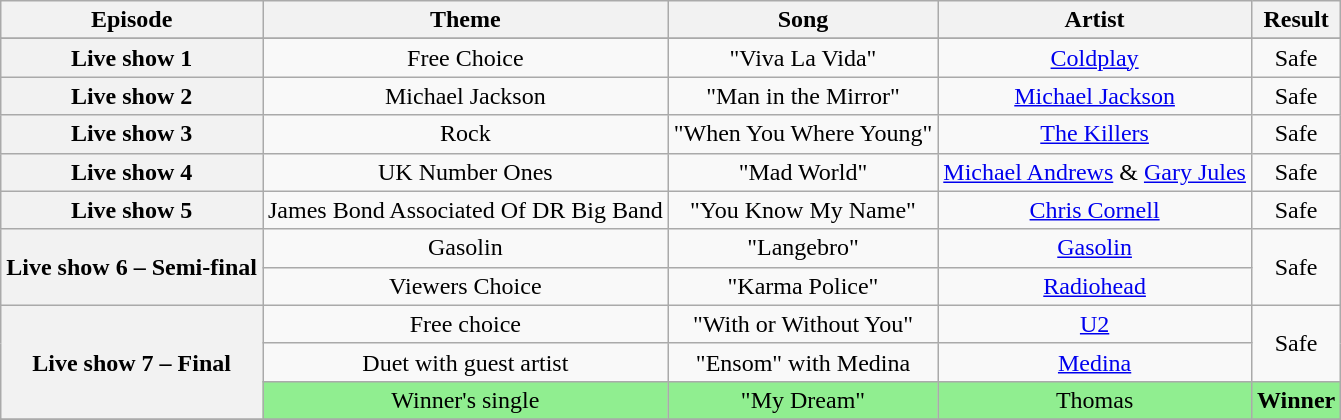<table class="wikitable" style="text-align:center;">
<tr>
<th scope="col">Episode</th>
<th scope="col">Theme</th>
<th scope="col">Song</th>
<th scope="col">Artist</th>
<th scope="col">Result</th>
</tr>
<tr>
</tr>
<tr>
<th scope="row">Live show 1</th>
<td>Free Choice</td>
<td>"Viva La Vida"</td>
<td><a href='#'>Coldplay</a></td>
<td>Safe</td>
</tr>
<tr>
<th scope="row">Live show 2</th>
<td>Michael Jackson</td>
<td>"Man in the Mirror"</td>
<td><a href='#'>Michael Jackson</a></td>
<td>Safe</td>
</tr>
<tr>
<th scope="row">Live show 3</th>
<td>Rock</td>
<td>"When You Where Young"</td>
<td><a href='#'>The Killers</a></td>
<td>Safe</td>
</tr>
<tr>
<th scope="row">Live show 4</th>
<td>UK Number Ones</td>
<td>"Mad World"</td>
<td><a href='#'>Michael Andrews</a> & <a href='#'>Gary Jules</a></td>
<td>Safe</td>
</tr>
<tr>
<th scope="row">Live show 5</th>
<td>James Bond Associated Of DR Big Band</td>
<td>"You Know My Name"</td>
<td><a href='#'>Chris Cornell</a></td>
<td>Safe</td>
</tr>
<tr>
<th scope="row" rowspan="2">Live show 6 – Semi-final</th>
<td>Gasolin</td>
<td>"Langebro"</td>
<td><a href='#'>Gasolin</a></td>
<td rowspan="2">Safe</td>
</tr>
<tr>
<td>Viewers Choice</td>
<td>"Karma Police"</td>
<td><a href='#'>Radiohead</a></td>
</tr>
<tr>
<th scope="row" rowspan="3">Live show 7 – Final</th>
<td>Free choice</td>
<td>"With or Without You"</td>
<td><a href='#'>U2</a></td>
<td rowspan="2">Safe</td>
</tr>
<tr>
<td>Duet with guest artist</td>
<td>"Ensom" with Medina</td>
<td><a href='#'>Medina</a></td>
</tr>
<tr bgcolor=lightgreen>
<td>Winner's single</td>
<td>"My Dream"</td>
<td>Thomas</td>
<td><strong>Winner</strong></td>
</tr>
<tr>
</tr>
</table>
